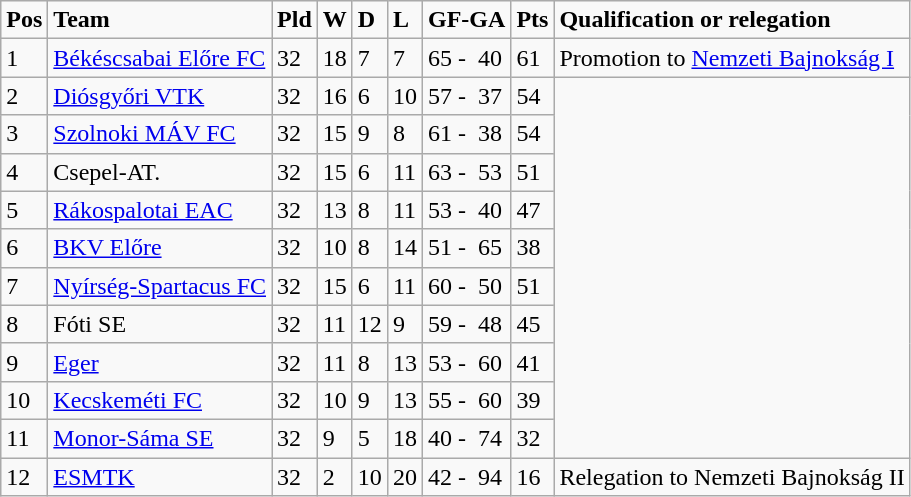<table class="wikitable">
<tr>
<td><strong>Pos</strong></td>
<td><strong>Team</strong></td>
<td><strong>Pld</strong></td>
<td><strong>W</strong></td>
<td><strong>D</strong></td>
<td><strong>L</strong></td>
<td><strong>GF-GA</strong></td>
<td><strong>Pts</strong></td>
<td><strong>Qualification or relegation</strong></td>
</tr>
<tr>
<td>1</td>
<td><a href='#'>Békéscsabai Előre FC</a></td>
<td>32</td>
<td>18</td>
<td>7</td>
<td>7</td>
<td>65 -  40</td>
<td>61</td>
<td>Promotion to <a href='#'>Nemzeti Bajnokság I</a></td>
</tr>
<tr>
<td>2</td>
<td><a href='#'>Diósgyőri VTK</a></td>
<td>32</td>
<td>16</td>
<td>6</td>
<td>10</td>
<td>57 -  37</td>
<td>54</td>
<td rowspan="10"></td>
</tr>
<tr>
<td>3</td>
<td><a href='#'>Szolnoki MÁV FC</a></td>
<td>32</td>
<td>15</td>
<td>9</td>
<td>8</td>
<td>61 -  38</td>
<td>54</td>
</tr>
<tr>
<td>4</td>
<td>Csepel-AT.</td>
<td>32</td>
<td>15</td>
<td>6</td>
<td>11</td>
<td>63 -  53</td>
<td>51</td>
</tr>
<tr>
<td>5</td>
<td><a href='#'>Rákospalotai EAC</a></td>
<td>32</td>
<td>13</td>
<td>8</td>
<td>11</td>
<td>53 -  40</td>
<td>47</td>
</tr>
<tr>
<td>6</td>
<td><a href='#'>BKV Előre</a></td>
<td>32</td>
<td>10</td>
<td>8</td>
<td>14</td>
<td>51 -  65</td>
<td>38</td>
</tr>
<tr>
<td>7</td>
<td><a href='#'>Nyírség-Spartacus FC</a></td>
<td>32</td>
<td>15</td>
<td>6</td>
<td>11</td>
<td>60 -  50</td>
<td>51</td>
</tr>
<tr>
<td>8</td>
<td>Fóti SE</td>
<td>32</td>
<td>11</td>
<td>12</td>
<td>9</td>
<td>59 -  48</td>
<td>45</td>
</tr>
<tr>
<td>9</td>
<td><a href='#'>Eger</a></td>
<td>32</td>
<td>11</td>
<td>8</td>
<td>13</td>
<td>53 -  60</td>
<td>41</td>
</tr>
<tr>
<td>10</td>
<td><a href='#'>Kecskeméti FC</a></td>
<td>32</td>
<td>10</td>
<td>9</td>
<td>13</td>
<td>55 -  60</td>
<td>39</td>
</tr>
<tr>
<td>11</td>
<td><a href='#'>Monor-Sáma SE</a></td>
<td>32</td>
<td>9</td>
<td>5</td>
<td>18</td>
<td>40 -  74</td>
<td>32</td>
</tr>
<tr>
<td>12</td>
<td><a href='#'>ESMTK</a></td>
<td>32</td>
<td>2</td>
<td>10</td>
<td>20</td>
<td>42 -  94</td>
<td>16</td>
<td>Relegation to Nemzeti Bajnokság II</td>
</tr>
</table>
